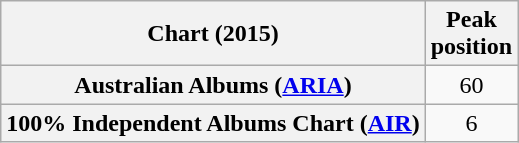<table class="wikitable sortable plainrowheaders" style="text-align:center">
<tr>
<th scope="col">Chart (2015)</th>
<th scope="col">Peak<br>position</th>
</tr>
<tr>
<th scope="row">Australian Albums (<a href='#'>ARIA</a>)</th>
<td>60</td>
</tr>
<tr>
<th scope="row">100% Independent Albums Chart (<a href='#'>AIR</a>)</th>
<td>6</td>
</tr>
</table>
